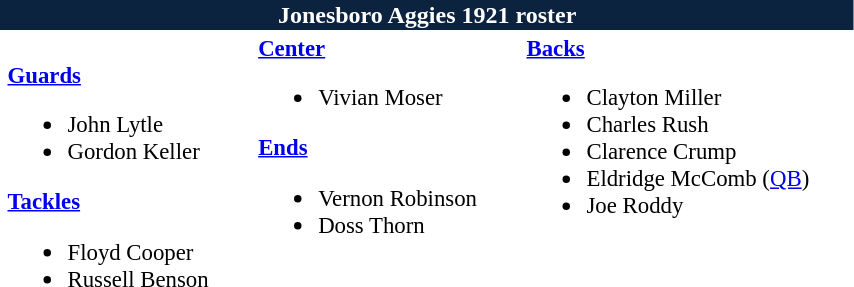<table class="toccolours" style="text-align: left;">
<tr>
<th colspan="9" style="background:#0C2340; color:white; text-align:center;"><strong>Jonesboro Aggies 1921 roster</strong></th>
</tr>
<tr>
<td></td>
<td style="font-size:95%; vertical-align:top;"><br><strong><a href='#'>Guards</a></strong><ul><li>John Lytle</li><li>Gordon Keller</li></ul><strong><a href='#'>Tackles</a></strong><ul><li>Floyd Cooper</li><li>Russell Benson</li></ul></td>
<td style="width: 25px;"></td>
<td style="font-size:95%; vertical-align:top;"><strong><a href='#'>Center</a></strong><br><ul><li>Vivian Moser</li></ul><strong><a href='#'>Ends</a></strong><ul><li>Vernon Robinson</li><li>Doss Thorn</li></ul></td>
<td style="width: 25px;"></td>
<td style="font-size:95%; vertical-align:top;"><strong><a href='#'>Backs</a></strong><br><ul><li>Clayton Miller</li><li>Charles Rush</li><li>Clarence Crump</li><li>Eldridge McComb (<a href='#'>QB</a>)</li><li>Joe Roddy</li></ul></td>
<td style="width: 25px;"></td>
</tr>
</table>
